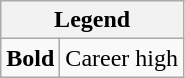<table class="wikitable mw-collapsible mw-collapsed">
<tr>
<th colspan="3">Legend</th>
</tr>
<tr>
<td><strong>Bold</strong></td>
<td>Career high</td>
</tr>
</table>
